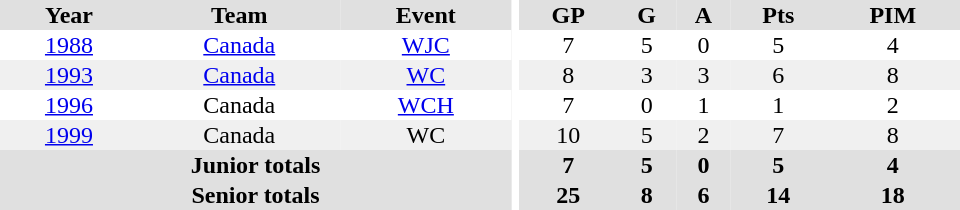<table border="0" cellpadding="1" cellspacing="0" ID="Table3" style="text-align:center; width:40em">
<tr bgcolor="#e0e0e0">
<th>Year</th>
<th>Team</th>
<th>Event</th>
<th rowspan="102" bgcolor="#ffffff"></th>
<th>GP</th>
<th>G</th>
<th>A</th>
<th>Pts</th>
<th>PIM</th>
</tr>
<tr>
<td><a href='#'>1988</a></td>
<td><a href='#'>Canada</a></td>
<td><a href='#'>WJC</a></td>
<td>7</td>
<td>5</td>
<td>0</td>
<td>5</td>
<td>4</td>
</tr>
<tr bgcolor="#f0f0f0">
<td><a href='#'>1993</a></td>
<td><a href='#'>Canada</a></td>
<td><a href='#'>WC</a></td>
<td>8</td>
<td>3</td>
<td>3</td>
<td>6</td>
<td>8</td>
</tr>
<tr>
<td><a href='#'>1996</a></td>
<td>Canada</td>
<td><a href='#'>WCH</a></td>
<td>7</td>
<td>0</td>
<td>1</td>
<td>1</td>
<td>2</td>
</tr>
<tr bgcolor="#f0f0f0">
<td><a href='#'>1999</a></td>
<td>Canada</td>
<td>WC</td>
<td>10</td>
<td>5</td>
<td>2</td>
<td>7</td>
<td>8</td>
</tr>
<tr bgcolor="#e0e0e0">
<th colspan=3>Junior totals</th>
<th>7</th>
<th>5</th>
<th>0</th>
<th>5</th>
<th>4</th>
</tr>
<tr bgcolor="#e0e0e0">
<th colspan=3>Senior totals</th>
<th>25</th>
<th>8</th>
<th>6</th>
<th>14</th>
<th>18</th>
</tr>
</table>
